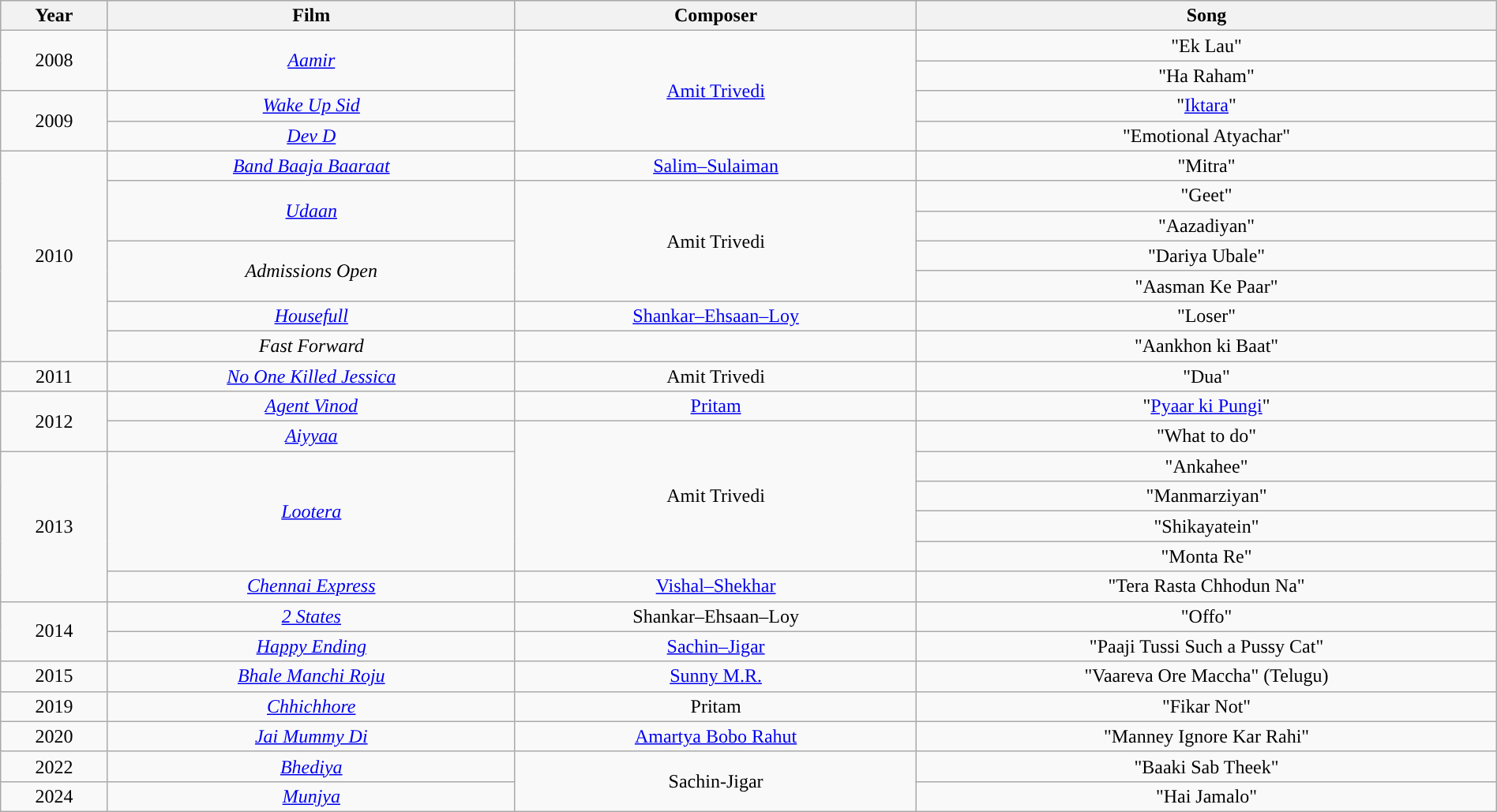<table class="wikitable" style="width: 100%; text-align: center;">
<tr style="background:#ccc; text-align:center;">
<th>Year</th>
<th>Film</th>
<th>Composer</th>
<th>Song</th>
</tr>
<tr>
<td rowspan=2>2008</td>
<td rowspan=2><em><a href='#'>Aamir</a></em></td>
<td rowspan=4><a href='#'>Amit Trivedi</a></td>
<td>"Ek Lau"</td>
</tr>
<tr>
<td>"Ha Raham"</td>
</tr>
<tr>
<td rowspan=2>2009</td>
<td><em><a href='#'>Wake Up Sid</a></em></td>
<td>"<a href='#'>Iktara</a>"</td>
</tr>
<tr>
<td><em><a href='#'>Dev D</a></em></td>
<td>"Emotional Atyachar"</td>
</tr>
<tr>
<td rowspan=7>2010</td>
<td><em><a href='#'>Band Baaja Baaraat</a></em></td>
<td><a href='#'>Salim–Sulaiman</a></td>
<td>"Mitra"</td>
</tr>
<tr>
<td rowspan=2><em><a href='#'>Udaan</a></em></td>
<td rowspan=4>Amit Trivedi</td>
<td>"Geet"</td>
</tr>
<tr>
<td>"Aazadiyan"</td>
</tr>
<tr>
<td rowspan =2><em>Admissions Open</em></td>
<td>"Dariya Ubale"</td>
</tr>
<tr>
<td>"Aasman Ke Paar"</td>
</tr>
<tr>
<td><em><a href='#'>Housefull</a></em></td>
<td><a href='#'>Shankar–Ehsaan–Loy</a></td>
<td>"Loser"</td>
</tr>
<tr>
<td><em>Fast Forward</em></td>
<td></td>
<td>"Aankhon ki Baat"</td>
</tr>
<tr>
<td>2011</td>
<td><em><a href='#'>No One Killed Jessica</a></em></td>
<td>Amit Trivedi</td>
<td>"Dua"</td>
</tr>
<tr>
<td rowspan=2>2012</td>
<td><em><a href='#'>Agent Vinod</a></em></td>
<td><a href='#'>Pritam</a></td>
<td>"<a href='#'>Pyaar ki Pungi</a>"</td>
</tr>
<tr>
<td><em><a href='#'>Aiyyaa</a></em></td>
<td rowspan=5>Amit Trivedi</td>
<td>"What to do"</td>
</tr>
<tr>
<td rowspan=5>2013</td>
<td rowspan=4><em><a href='#'>Lootera</a></em></td>
<td>"Ankahee"</td>
</tr>
<tr>
<td>"Manmarziyan"</td>
</tr>
<tr>
<td>"Shikayatein"</td>
</tr>
<tr>
<td>"Monta Re"</td>
</tr>
<tr>
<td><em><a href='#'>Chennai Express</a></em></td>
<td><a href='#'>Vishal–Shekhar</a></td>
<td>"Tera Rasta Chhodun Na"</td>
</tr>
<tr>
<td rowspan=2>2014</td>
<td><em><a href='#'>2 States</a></em></td>
<td>Shankar–Ehsaan–Loy</td>
<td>"Offo"</td>
</tr>
<tr>
<td><em><a href='#'>Happy Ending</a></em></td>
<td><a href='#'>Sachin–Jigar</a></td>
<td>"Paaji Tussi Such a Pussy Cat"</td>
</tr>
<tr>
<td>2015</td>
<td><em><a href='#'>Bhale Manchi Roju</a></em></td>
<td><a href='#'>Sunny M.R.</a></td>
<td>"Vaareva Ore Maccha" (Telugu)</td>
</tr>
<tr>
<td>2019</td>
<td><em><a href='#'>Chhichhore</a></em></td>
<td>Pritam</td>
<td>"Fikar Not"</td>
</tr>
<tr>
<td>2020</td>
<td><em><a href='#'>Jai Mummy Di</a></em></td>
<td><a href='#'>Amartya Bobo Rahut</a></td>
<td>"Manney Ignore Kar Rahi"</td>
</tr>
<tr>
<td>2022</td>
<td><em><a href='#'>Bhediya</a></em></td>
<td rowspan=2>Sachin-Jigar</td>
<td>"Baaki Sab Theek"</td>
</tr>
<tr>
<td>2024</td>
<td><em><a href='#'>Munjya</a></em></td>
<td>"Hai Jamalo"</td>
</tr>
</table>
